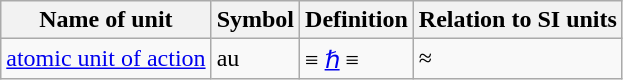<table class="wikitable">
<tr>
<th>Name of unit</th>
<th>Symbol</th>
<th>Definition</th>
<th>Relation to SI units</th>
</tr>
<tr>
<td><a href='#'>atomic unit of action</a></td>
<td>au</td>
<td>≡ <a href='#'>ℏ</a> ≡ </td>
<td>≈ </td>
</tr>
</table>
